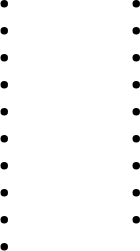<table>
<tr>
<td><br><ul><li></li><li></li><li></li><li></li><li></li><li></li><li></li><li></li><li></li><li></li></ul></td>
<td width=40></td>
<td valign=top><br><ul><li></li><li></li><li></li><li></li><li></li><li></li><li></li><li></li><li></li></ul></td>
</tr>
</table>
